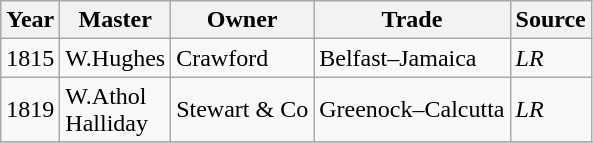<table class="sortable wikitable">
<tr>
<th>Year</th>
<th>Master</th>
<th>Owner</th>
<th>Trade</th>
<th>Source</th>
</tr>
<tr>
<td>1815</td>
<td>W.Hughes</td>
<td>Crawford</td>
<td>Belfast–Jamaica</td>
<td><em>LR</em></td>
</tr>
<tr>
<td>1819</td>
<td>W.Athol<br>Halliday</td>
<td>Stewart & Co</td>
<td>Greenock–Calcutta</td>
<td><em>LR</em></td>
</tr>
<tr>
</tr>
</table>
